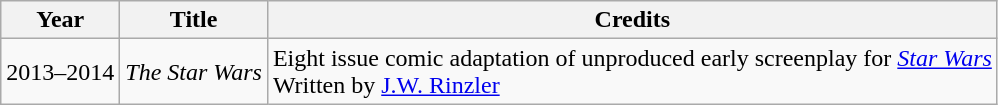<table class="wikitable sortable">
<tr>
<th>Year</th>
<th>Title</th>
<th>Credits</th>
</tr>
<tr>
<td>2013–2014</td>
<td><em>The Star Wars</em></td>
<td>Eight issue comic adaptation of unproduced early screenplay for <em><a href='#'>Star Wars</a></em><br>Written by <a href='#'>J.W. Rinzler</a></td>
</tr>
</table>
